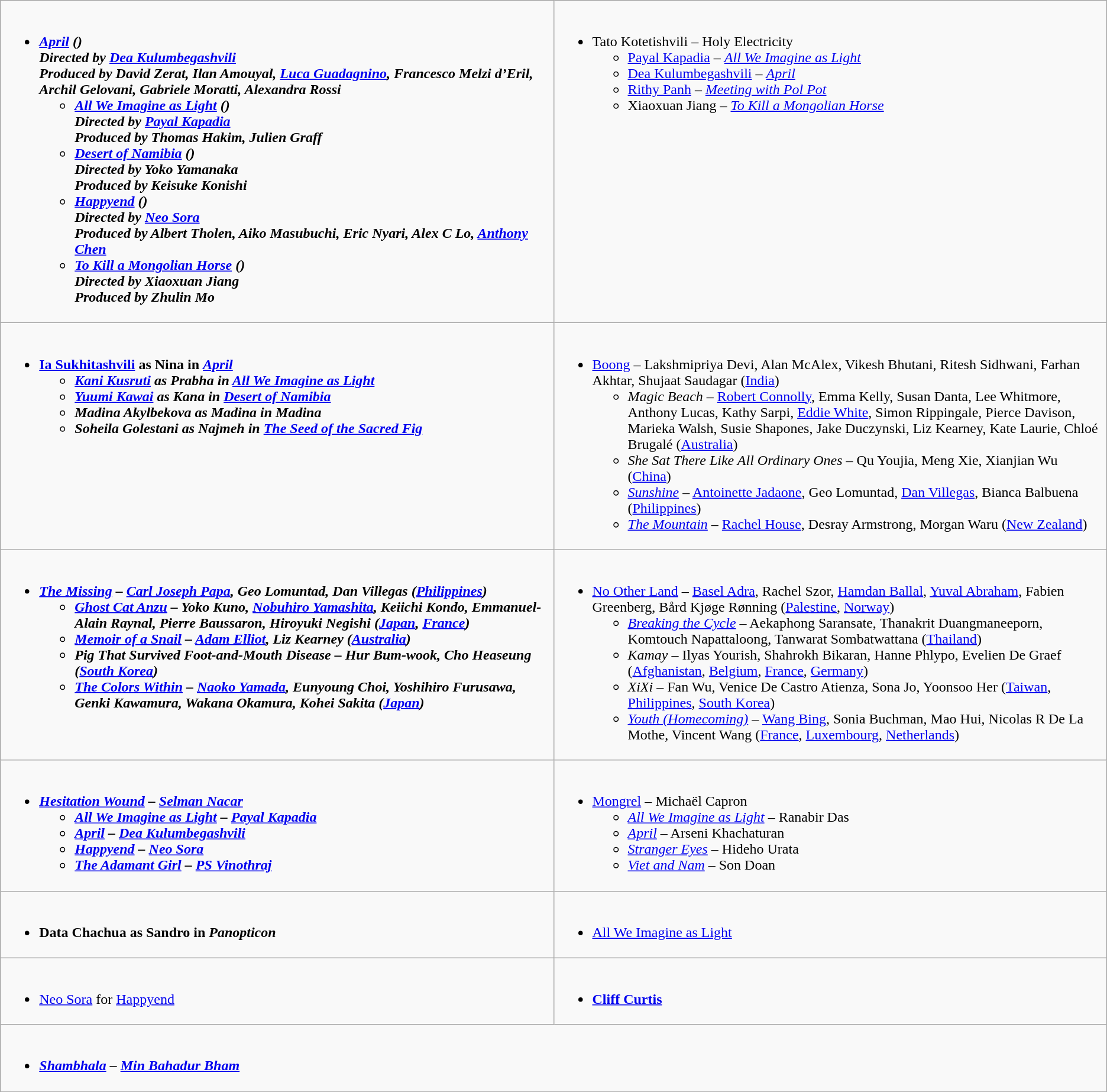<table class="wikitable">
<tr>
<td style="vertical-align:top;" width="50%"><br><ul><li><strong><em><a href='#'>April</a><em> ()<br>Directed by <a href='#'>Dea Kulumbegashvili</a><br>Produced by David Zerat, Ilan Amouyal, <a href='#'>Luca Guadagnino</a>, Francesco Melzi d’Eril, Archil Gelovani, Gabriele Moratti, Alexandra Rossi<strong><ul><li></em><a href='#'>All We Imagine as Light</a><em> ()<br>Directed by <a href='#'>Payal Kapadia</a><br>Produced by Thomas Hakim, Julien Graff</li><li></em><a href='#'>Desert of Namibia</a><em> ()<br>Directed by Yoko Yamanaka<br>Produced by Keisuke Konishi</li><li></em><a href='#'>Happyend</a><em> ()<br>Directed by <a href='#'>Neo Sora</a><br>Produced by Albert Tholen, Aiko Masubuchi, Eric Nyari, Alex C Lo, <a href='#'>Anthony Chen</a></li><li></em><a href='#'>To Kill a Mongolian Horse</a><em> ()<br>Directed by Xiaoxuan Jiang<br>Produced by Zhulin Mo</li></ul></li></ul></td>
<td style="vertical-align:top;" width="50%"><br><ul><li></strong>Tato Kotetishvili – </em>Holy Electricity</em></strong><ul><li><a href='#'>Payal Kapadia</a> – <em><a href='#'>All We Imagine as Light</a></em></li><li><a href='#'>Dea Kulumbegashvili</a> – <em><a href='#'>April</a></em></li><li><a href='#'>Rithy Panh</a> – <em><a href='#'>Meeting with Pol Pot</a></em></li><li>Xiaoxuan Jiang – <em><a href='#'>To Kill a Mongolian Horse</a></em></li></ul></li></ul></td>
</tr>
<tr>
<td style="vertical-align:top;" width="50%"><br><ul><li><strong><a href='#'>Ia Sukhitashvili</a> as Nina in <em><a href='#'>April</a><strong><em><ul><li><a href='#'>Kani Kusruti</a> as Prabha in </em><a href='#'>All We Imagine as Light</a><em></li><li><a href='#'>Yuumi Kawai</a> as Kana in </em><a href='#'>Desert of Namibia</a><em></li><li>Madina Akylbekova as Madina in </em>Madina<em></li><li>Soheila Golestani as Najmeh in </em><a href='#'>The Seed of the Sacred Fig</a><em></li></ul></li></ul></td>
<td style="vertical-align:top;" width="50%"><br><ul><li></em></strong><a href='#'>Boong</a></em> – Lakshmipriya Devi, Alan McAlex, Vikesh Bhutani, Ritesh Sidhwani, Farhan Akhtar, Shujaat Saudagar (<a href='#'>India</a>)</strong><ul><li><em>Magic Beach</em> – <a href='#'>Robert Connolly</a>, Emma Kelly, Susan Danta, Lee Whitmore, Anthony Lucas, Kathy Sarpi, <a href='#'>Eddie White</a>, Simon Rippingale, Pierce Davison, Marieka Walsh, Susie Shapones, Jake Duczynski, Liz Kearney, Kate Laurie, Chloé Brugalé (<a href='#'>Australia</a>)</li><li><em>She Sat There Like All Ordinary Ones</em> – Qu Youjia, Meng Xie, Xianjian Wu (<a href='#'>China</a>)</li><li><em><a href='#'>Sunshine</a></em> – <a href='#'>Antoinette Jadaone</a>, Geo Lomuntad, <a href='#'>Dan Villegas</a>, Bianca Balbuena (<a href='#'>Philippines</a>)</li><li><em><a href='#'>The Mountain</a></em> – <a href='#'>Rachel House</a>, Desray Armstrong, Morgan Waru (<a href='#'>New Zealand</a>)</li></ul></li></ul></td>
</tr>
<tr>
<td style="vertical-align:top;" width="50%"><br><ul><li><strong><em><a href='#'>The Missing</a><em> – <a href='#'>Carl Joseph Papa</a>, Geo Lomuntad, Dan Villegas (<a href='#'>Philippines</a>)<strong><ul><li></em><a href='#'>Ghost Cat Anzu</a><em> – Yoko Kuno, <a href='#'>Nobuhiro Yamashita</a>, Keiichi Kondo, Emmanuel-Alain Raynal, Pierre Baussaron, Hiroyuki Negishi (<a href='#'>Japan</a>, <a href='#'>France</a>)</li><li></em><a href='#'>Memoir of a Snail</a><em> – <a href='#'>Adam Elliot</a>, Liz Kearney (<a href='#'>Australia</a>)</li><li></em>Pig That Survived Foot-and-Mouth Disease<em> – Hur Bum-wook, Cho Heaseung (<a href='#'>South Korea</a>)</li><li></em><a href='#'>The Colors Within</a><em> – <a href='#'>Naoko Yamada</a>, Eunyoung Choi, Yoshihiro Furusawa, Genki Kawamura, Wakana Okamura, Kohei Sakita (<a href='#'>Japan</a>)</li></ul></li></ul></td>
<td style="vertical-align:top;" width="50%"><br><ul><li></em></strong><a href='#'>No Other Land</a></em> – <a href='#'>Basel Adra</a>, Rachel Szor, <a href='#'>Hamdan Ballal</a>, <a href='#'>Yuval Abraham</a>, Fabien Greenberg, Bård Kjøge Rønning (<a href='#'>Palestine</a>, <a href='#'>Norway</a>)</strong><ul><li><em><a href='#'>Breaking the Cycle</a></em> – Aekaphong Saransate, Thanakrit Duangmaneeporn, Komtouch Napattaloong, Tanwarat Sombatwattana (<a href='#'>Thailand</a>)</li><li><em>Kamay</em> – Ilyas Yourish, Shahrokh Bikaran, Hanne Phlypo, Evelien De Graef (<a href='#'>Afghanistan</a>, <a href='#'>Belgium</a>, <a href='#'>France</a>, <a href='#'>Germany</a>)</li><li><em>XiXi</em> – Fan Wu, Venice De Castro Atienza, Sona Jo, Yoonsoo Her (<a href='#'>Taiwan</a>, <a href='#'>Philippines</a>, <a href='#'>South Korea</a>)</li><li><em><a href='#'>Youth (Homecoming)</a></em> – <a href='#'>Wang Bing</a>, Sonia Buchman, Mao Hui, Nicolas R De La Mothe, Vincent Wang (<a href='#'>France</a>, <a href='#'>Luxembourg</a>, <a href='#'>Netherlands</a>)</li></ul></li></ul></td>
</tr>
<tr>
<td style="vertical-align:top;" width="50%"><br><ul><li><strong><em><a href='#'>Hesitation Wound</a><em> – <a href='#'>Selman Nacar</a><strong><ul><li></em><a href='#'>All We Imagine as Light</a><em> – <a href='#'>Payal Kapadia</a></li><li></em><a href='#'>April</a><em> – <a href='#'>Dea Kulumbegashvili</a></li><li></em><a href='#'>Happyend</a><em> – <a href='#'>Neo Sora</a></li><li></em><a href='#'>The Adamant Girl</a><em> – <a href='#'>PS Vinothraj</a></li></ul></li></ul></td>
<td style="vertical-align:top;" width="50%"><br><ul><li></em></strong><a href='#'>Mongrel</a></em> – Michaël Capron</strong><ul><li><em><a href='#'>All We Imagine as Light</a></em> – Ranabir Das</li><li><em><a href='#'>April</a></em> – Arseni Khachaturan</li><li><em><a href='#'>Stranger Eyes</a></em> – Hideho Urata</li><li><em><a href='#'>Viet and Nam</a></em> – Son Doan</li></ul></li></ul></td>
</tr>
<tr>
<td style="vertical-align:top;" width="50%"><br><ul><li><strong>Data Chachua as Sandro in <em>Panopticon<strong><em></li></ul></td>
<td style="vertical-align:top;" width="50%"><br><ul><li></em></strong><a href='#'>All We Imagine as Light</a><strong><em></li></ul></td>
</tr>
<tr>
<td style="vertical-align:top;" width="50%"><br><ul><li></strong><a href='#'>Neo Sora</a> for </em><a href='#'>Happyend</a></em></strong></li></ul></td>
<td style="vertical-align:top;" width="50%"><br><ul><li><strong><a href='#'>Cliff Curtis</a></strong></li></ul></td>
</tr>
<tr>
<td colspan="2" style="vertical-align:top;" width="50%"><br><ul><li><strong><em><a href='#'>Shambhala</a><em> – <a href='#'>Min Bahadur Bham</a><strong></li></ul></td>
</tr>
<tr>
</tr>
</table>
